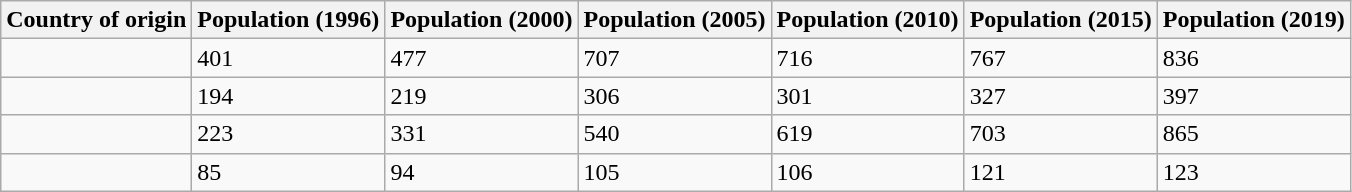<table class="wikitable sortable">
<tr>
<th>Country of origin</th>
<th>Population (1996)</th>
<th>Population (2000)</th>
<th>Population (2005)</th>
<th>Population (2010)</th>
<th>Population (2015)</th>
<th>Population (2019)</th>
</tr>
<tr>
<td></td>
<td>401</td>
<td>477</td>
<td>707</td>
<td>716</td>
<td>767</td>
<td>836</td>
</tr>
<tr>
<td></td>
<td>194</td>
<td>219</td>
<td>306</td>
<td>301</td>
<td>327</td>
<td>397</td>
</tr>
<tr>
<td></td>
<td>223</td>
<td>331</td>
<td>540</td>
<td>619</td>
<td>703</td>
<td>865</td>
</tr>
<tr>
<td></td>
<td>85</td>
<td>94</td>
<td>105</td>
<td>106</td>
<td>121</td>
<td>123</td>
</tr>
</table>
